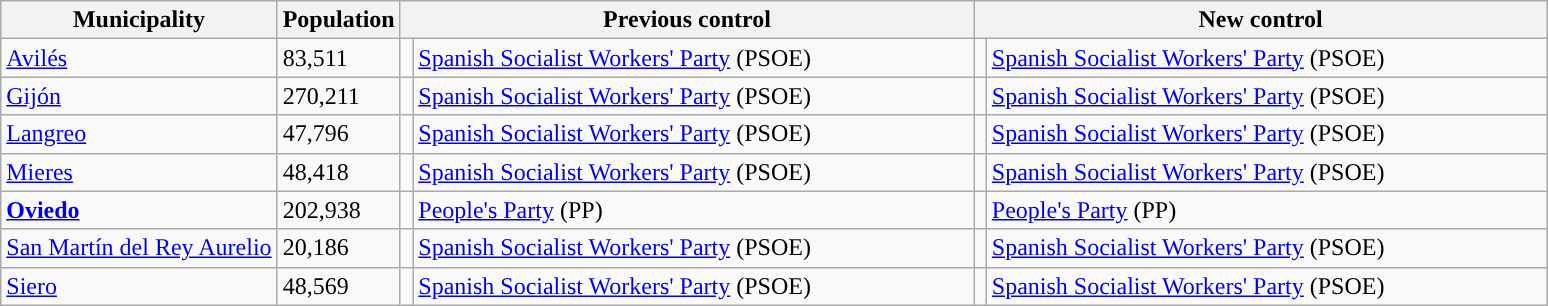<table class="wikitable sortable">
<tr>
<th>Municipality</th>
<th>Population</th>
<th colspan="2" style="width:375px;">Previous control</th>
<th colspan="2" style="width:375px;">New control</th>
</tr>
<tr>
<td><a href='#'>Avilés</a></td>
<td>83,511</td>
<td width="1" style="color:inherit;background:"></td>
<td><a href='#'>Spanish Socialist Workers' Party</a> (PSOE)</td>
<td width="1" style="color:inherit;background:"></td>
<td><a href='#'>Spanish Socialist Workers' Party</a> (PSOE)</td>
</tr>
<tr>
<td><a href='#'>Gijón</a></td>
<td>270,211</td>
<td style="color:inherit;background:"></td>
<td><a href='#'>Spanish Socialist Workers' Party</a> (PSOE)</td>
<td style="color:inherit;background:"></td>
<td><a href='#'>Spanish Socialist Workers' Party</a> (PSOE)</td>
</tr>
<tr>
<td><a href='#'>Langreo</a></td>
<td>47,796</td>
<td style="color:inherit;background:"></td>
<td><a href='#'>Spanish Socialist Workers' Party</a> (PSOE)</td>
<td style="color:inherit;background:"></td>
<td><a href='#'>Spanish Socialist Workers' Party</a> (PSOE)</td>
</tr>
<tr>
<td><a href='#'>Mieres</a></td>
<td>48,418</td>
<td style="color:inherit;background:"></td>
<td><a href='#'>Spanish Socialist Workers' Party</a> (PSOE)</td>
<td style="color:inherit;background:"></td>
<td><a href='#'>Spanish Socialist Workers' Party</a> (PSOE)</td>
</tr>
<tr>
<td><strong><a href='#'>Oviedo</a></strong></td>
<td>202,938</td>
<td style="color:inherit;background:"></td>
<td><a href='#'>People's Party</a> (PP)</td>
<td style="color:inherit;background:"></td>
<td><a href='#'>People's Party</a> (PP)</td>
</tr>
<tr>
<td><a href='#'>San Martín del Rey Aurelio</a></td>
<td>20,186</td>
<td style="color:inherit;background:"></td>
<td><a href='#'>Spanish Socialist Workers' Party</a> (PSOE)</td>
<td style="color:inherit;background:"></td>
<td><a href='#'>Spanish Socialist Workers' Party</a> (PSOE)</td>
</tr>
<tr>
<td><a href='#'>Siero</a></td>
<td>48,569</td>
<td style="color:inherit;background:"></td>
<td><a href='#'>Spanish Socialist Workers' Party</a> (PSOE)</td>
<td style="color:inherit;background:"></td>
<td><a href='#'>Spanish Socialist Workers' Party</a> (PSOE)</td>
</tr>
</table>
